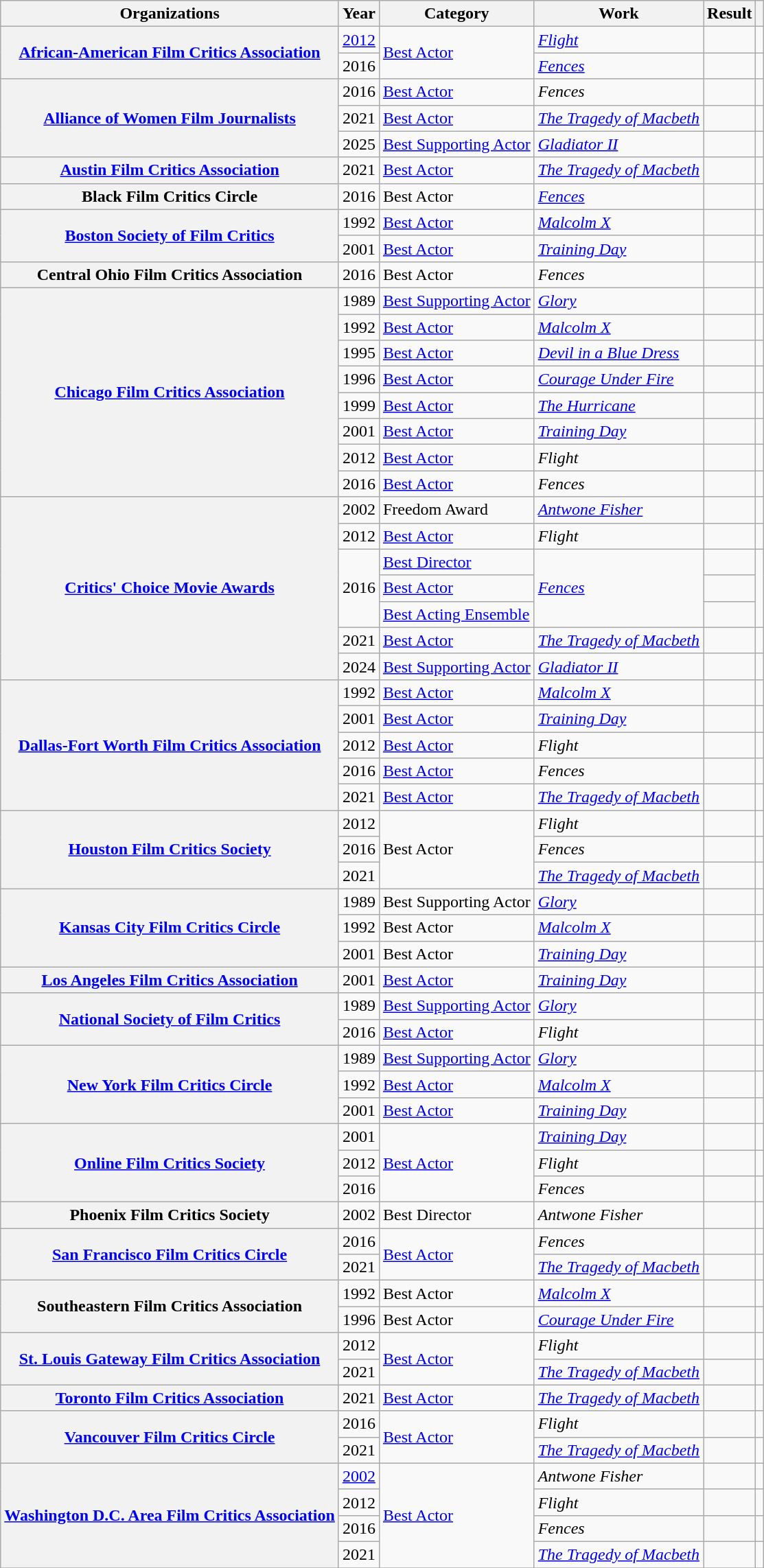<table class= "wikitable plainrowheaders sortable">
<tr>
<th>Organizations</th>
<th scope="col">Year</th>
<th scope="col">Category</th>
<th scope="col">Work</th>
<th scope="col">Result</th>
<th scope="col" class="unsortable"></th>
</tr>
<tr>
<th scope="row" rowspan="2"><a href='#'>African-American Film Critics Association</a></th>
<td style="text-align:center;"><a href='#'>2012</a></td>
<td rowspan=2><a href='#'>Best Actor</a></td>
<td><em><a href='#'>Flight</a></em></td>
<td></td>
<td style="text-align:center;"></td>
</tr>
<tr>
<td style="text-align:center;">2016</td>
<td><em><a href='#'>Fences</a></em></td>
<td></td>
<td style="text-align:center;"></td>
</tr>
<tr>
<th scope="row" rowspan="3"><a href='#'>Alliance of Women Film Journalists</a></th>
<td style="text-align:center;">2016</td>
<td><a href='#'>Best Actor</a></td>
<td><em>Fences</em></td>
<td></td>
<td style="text-align:center;"></td>
</tr>
<tr>
<td style="text-align:center;">2021</td>
<td><a href='#'>Best Actor</a></td>
<td><em><a href='#'>The Tragedy of Macbeth</a></em></td>
<td></td>
<td style="text-align:center;"></td>
</tr>
<tr>
<td style="text-align:center;">2025</td>
<td><a href='#'>Best Supporting Actor</a></td>
<td><em><a href='#'>Gladiator II</a></em></td>
<td></td>
<td style="text-align:center;"></td>
</tr>
<tr>
<th scope="row", rowspan="1"><a href='#'>Austin Film Critics Association</a></th>
<td style="text-align:center;">2021</td>
<td><a href='#'>Best Actor</a></td>
<td><em><a href='#'>The Tragedy of Macbeth</a></em></td>
<td></td>
<td style="text-align:center;"></td>
</tr>
<tr>
<th scope="row" rowspan="1">Black Film Critics Circle</th>
<td style="text-align:center;">2016</td>
<td>Best Actor</td>
<td rowspan="1"><em><a href='#'>Fences</a></em></td>
<td></td>
<td style="text-align:center;"></td>
</tr>
<tr>
<th scope="row" rowspan="2"><a href='#'>Boston Society of Film Critics</a></th>
<td style="text-align:center;">1992</td>
<td><a href='#'>Best Actor</a></td>
<td><em><a href='#'>Malcolm X</a></em></td>
<td></td>
<td style="text-align:center;"></td>
</tr>
<tr>
<td style="text-align:center;", rowspan="1">2001</td>
<td><a href='#'>Best Actor</a></td>
<td><em><a href='#'>Training Day</a></em></td>
<td></td>
<td style="text-align:center;"></td>
</tr>
<tr>
<th scope="row" rowspan="1">Central Ohio Film Critics Association</th>
<td style="text-align:center;">2016</td>
<td>Best Actor</td>
<td><em>Fences</em></td>
<td></td>
<td style="text-align:center;"></td>
</tr>
<tr>
<th scope="row" rowspan="8"><a href='#'>Chicago Film Critics Association</a></th>
<td style="text-align:center;">1989</td>
<td><a href='#'>Best Supporting Actor</a></td>
<td><em><a href='#'>Glory</a></em></td>
<td></td>
<td style="text-align:center;"></td>
</tr>
<tr>
<td style="text-align:center;">1992</td>
<td><a href='#'>Best Actor</a></td>
<td><em><a href='#'>Malcolm X</a></em></td>
<td></td>
<td style="text-align:center;"></td>
</tr>
<tr>
<td style="text-align:center;">1995</td>
<td><a href='#'>Best Actor</a></td>
<td><em><a href='#'>Devil in a Blue Dress</a></em></td>
<td></td>
<td style="text-align:center;"></td>
</tr>
<tr>
<td style="text-align:center;">1996</td>
<td><a href='#'>Best Actor</a></td>
<td><em><a href='#'>Courage Under Fire</a></em></td>
<td></td>
<td style="text-align:center;"></td>
</tr>
<tr>
<td style="text-align:center;">1999</td>
<td><a href='#'>Best Actor</a></td>
<td><em><a href='#'>The Hurricane</a></em></td>
<td></td>
<td style="text-align:center;"></td>
</tr>
<tr>
<td style="text-align:center;">2001</td>
<td><a href='#'>Best Actor</a></td>
<td><em><a href='#'>Training Day</a></em></td>
<td></td>
<td style="text-align:center;"></td>
</tr>
<tr>
<td style="text-align:center;">2012</td>
<td><a href='#'>Best Actor</a></td>
<td><em>Flight</em></td>
<td></td>
<td style="text-align:center;"></td>
</tr>
<tr>
<td style="text-align:center;">2016</td>
<td><a href='#'>Best Actor</a></td>
<td><em>Fences</em></td>
<td></td>
<td style="text-align:center;"></td>
</tr>
<tr>
<th scope="row" rowspan="7"><a href='#'>Critics' Choice Movie Awards</a></th>
<td style="text-align:center;", rowspan="1">2002</td>
<td>Freedom Award</td>
<td rowspan="1"><em><a href='#'>Antwone Fisher</a></em></td>
<td></td>
<td style="text-align:center;"></td>
</tr>
<tr>
<td style="text-align:center;">2012</td>
<td><a href='#'>Best Actor</a></td>
<td><em>Flight</em></td>
<td></td>
<td style="text-align:center;"></td>
</tr>
<tr>
<td style="text-align:center;", rowspan="3">2016</td>
<td><a href='#'>Best Director</a></td>
<td rowspan=3><em><a href='#'>Fences</a></em></td>
<td></td>
<td style="text-align:center;", rowspan=3></td>
</tr>
<tr>
<td><a href='#'>Best Actor</a></td>
<td></td>
</tr>
<tr>
<td><a href='#'>Best Acting Ensemble</a></td>
<td></td>
</tr>
<tr>
<td style="text-align:center;">2021</td>
<td><a href='#'>Best Actor</a></td>
<td><em><a href='#'>The Tragedy of Macbeth</a></em></td>
<td></td>
<td style="text-align:center;"></td>
</tr>
<tr>
<td style="text-align:center;">2024</td>
<td><a href='#'>Best Supporting Actor</a></td>
<td><em><a href='#'>Gladiator II</a></em></td>
<td></td>
<td style="text-align:center;"></td>
</tr>
<tr>
<th scope="row" rowspan="5"><a href='#'>Dallas-Fort Worth Film Critics Association</a></th>
<td style="text-align:center;">1992</td>
<td><a href='#'>Best Actor</a></td>
<td><em><a href='#'>Malcolm X</a></em></td>
<td></td>
<td style="text-align:center;"></td>
</tr>
<tr>
<td style="text-align:center;">2001</td>
<td><a href='#'>Best Actor</a></td>
<td><em><a href='#'>Training Day</a></em></td>
<td></td>
<td style="text-align:center;"></td>
</tr>
<tr>
<td style="text-align:center;">2012</td>
<td><a href='#'>Best Actor</a></td>
<td><em>Flight</em></td>
<td></td>
<td style="text-align:center;"></td>
</tr>
<tr>
<td style="text-align:center;">2016</td>
<td><a href='#'>Best Actor</a></td>
<td><em>Fences</em></td>
<td></td>
<td style="text-align:center;"></td>
</tr>
<tr>
<td style="text-align:center;">2021</td>
<td><a href='#'>Best Actor</a></td>
<td><em><a href='#'>The Tragedy of Macbeth</a></em></td>
<td></td>
<td style="text-align:center;"></td>
</tr>
<tr>
<th scope="row" rowspan="3"><a href='#'>Houston Film Critics Society</a></th>
<td style="text-align:center;">2012</td>
<td rowspan=3>Best Actor</td>
<td><em>Flight</em></td>
<td></td>
<td style="text-align:center;"></td>
</tr>
<tr>
<td style="text-align:center;">2016</td>
<td><em>Fences</em></td>
<td></td>
<td style="text-align:center;"></td>
</tr>
<tr>
<td style="text-align:center;">2021</td>
<td><em><a href='#'>The Tragedy of Macbeth</a></em></td>
<td></td>
<td style="text-align:center;"></td>
</tr>
<tr>
<th scope="row" rowspan="3"><a href='#'>Kansas City Film Critics Circle</a></th>
<td style="text-align:center;">1989</td>
<td>Best Supporting Actor</td>
<td><em><a href='#'>Glory</a></em></td>
<td></td>
<td style="text-align:center;"></td>
</tr>
<tr>
<td style="text-align:center;">1992</td>
<td>Best Actor</td>
<td><em><a href='#'>Malcolm X</a></em></td>
<td></td>
<td style="text-align:center;"></td>
</tr>
<tr>
<td style="text-align:center;">2001</td>
<td>Best Actor</td>
<td><em><a href='#'>Training Day</a></em></td>
<td></td>
<td style="text-align:center;"></td>
</tr>
<tr>
<th scope="row" rowspan="1"><a href='#'>Los Angeles Film Critics Association</a></th>
<td style="text-align:center;">2001</td>
<td><a href='#'>Best Actor</a></td>
<td><em><a href='#'>Training Day</a></em></td>
<td></td>
<td style="text-align:center;"></td>
</tr>
<tr>
<th scope="row" rowspan="2"><a href='#'>National Society of Film Critics</a></th>
<td style="text-align:center;">1989</td>
<td><a href='#'>Best Supporting Actor</a></td>
<td><em><a href='#'>Glory</a></em></td>
<td></td>
<td style="text-align:center;"></td>
</tr>
<tr>
<td style="text-align:center;">2016</td>
<td><a href='#'>Best Actor</a></td>
<td><em>Flight</em></td>
<td></td>
<td style="text-align:center;"></td>
</tr>
<tr>
<th scope="row" rowspan="3"><a href='#'>New York Film Critics Circle</a></th>
<td style="text-align:center;">1989</td>
<td><a href='#'>Best Supporting Actor</a></td>
<td><em><a href='#'>Glory</a></em></td>
<td></td>
<td style="text-align:center;"></td>
</tr>
<tr>
<td style="text-align:center;">1992</td>
<td><a href='#'>Best Actor</a></td>
<td><em><a href='#'>Malcolm X</a></em></td>
<td></td>
<td style="text-align:center;"></td>
</tr>
<tr>
<td style="text-align:center;">2001</td>
<td><a href='#'>Best Actor</a></td>
<td><em><a href='#'>Training Day</a></em></td>
<td></td>
<td style="text-align:center;"></td>
</tr>
<tr>
<th scope="row" rowspan="3"><a href='#'>Online Film Critics Society</a></th>
<td style="text-align:center;">2001</td>
<td rowspan=3><a href='#'>Best Actor</a></td>
<td><em><a href='#'>Training Day</a></em></td>
<td></td>
<td style="text-align:center;"></td>
</tr>
<tr>
<td style="text-align:center;">2012</td>
<td><em>Flight</em></td>
<td></td>
<td style="text-align:center;"></td>
</tr>
<tr>
<td style="text-align:center;">2016</td>
<td><em>Fences</em></td>
<td></td>
<td style="text-align:center;"></td>
</tr>
<tr>
<th scope="row" rowspan="1">Phoenix Film Critics Society</th>
<td style="text-align:center;">2002</td>
<td>Best Director</td>
<td><em>Antwone Fisher</em></td>
<td></td>
<td style="text-align:center;"></td>
</tr>
<tr>
<th scope="row" rowspan="2"><a href='#'>San Francisco Film Critics Circle</a></th>
<td style="text-align:center;">2016</td>
<td rowspan=2><a href='#'>Best Actor</a></td>
<td><em>Fences</em></td>
<td></td>
<td style="text-align:center;"></td>
</tr>
<tr>
<td style="text-align:center;">2021</td>
<td><em><a href='#'>The Tragedy of Macbeth</a></em></td>
<td></td>
<td style="text-align:center;"></td>
</tr>
<tr>
<th scope="row" rowspan="2">Southeastern Film Critics Association</th>
<td style="text-align:center;">1992</td>
<td>Best Actor</td>
<td><em><a href='#'>Malcolm X</a></em></td>
<td></td>
<td style="text-align:center;"></td>
</tr>
<tr>
<td style="text-align:center;", rowspan="1">1996</td>
<td>Best Actor</td>
<td rowspan="1"><em><a href='#'>Courage Under Fire</a></em></td>
<td></td>
<td style="text-align:center;"></td>
</tr>
<tr>
<th scope="row" rowspan="2"><a href='#'>St. Louis Gateway Film Critics Association</a></th>
<td style="text-align:center;">2012</td>
<td rowspan=2><a href='#'>Best Actor</a></td>
<td><em>Flight</em></td>
<td></td>
<td style="text-align:center;"></td>
</tr>
<tr>
<td style="text-align:center;">2021</td>
<td><em><a href='#'>The Tragedy of Macbeth</a></em></td>
<td></td>
<td style="text-align:center;"></td>
</tr>
<tr>
<th scope="row" rowspan="1"><a href='#'>Toronto Film Critics Association</a></th>
<td style="text-align:center;">2021</td>
<td><a href='#'>Best Actor</a></td>
<td><em><a href='#'>The Tragedy of Macbeth</a></em></td>
<td></td>
<td style="text-align:center;"></td>
</tr>
<tr>
<th scope="row" rowspan="2"><a href='#'>Vancouver Film Critics Circle</a></th>
<td style="text-align:center;">2016</td>
<td rowspan=2><a href='#'>Best Actor</a></td>
<td><em>Flight</em></td>
<td></td>
<td style="text-align:center;"></td>
</tr>
<tr>
<td style="text-align:center;">2021</td>
<td><em><a href='#'>The Tragedy of Macbeth</a></em></td>
<td></td>
<td style="text-align:center;"></td>
</tr>
<tr>
<th scope="row" rowspan="4"><a href='#'>Washington D.C. Area Film Critics Association</a></th>
<td style="text-align:center;"><a href='#'>2002</a></td>
<td rowspan=4><a href='#'>Best Actor</a></td>
<td><em>Antwone Fisher</em></td>
<td></td>
<td style="text-align:center;"></td>
</tr>
<tr>
<td style="text-align:center;">2012</td>
<td><em>Flight</em></td>
<td></td>
<td style="text-align:center;"></td>
</tr>
<tr>
<td style="text-align:center;">2016</td>
<td><em>Fences</em></td>
<td></td>
<td style="text-align:center;"></td>
</tr>
<tr>
<td style="text-align:center;">2021</td>
<td><em><a href='#'>The Tragedy of Macbeth</a></em></td>
<td></td>
<td style="text-align:center;"></td>
</tr>
<tr>
</tr>
</table>
